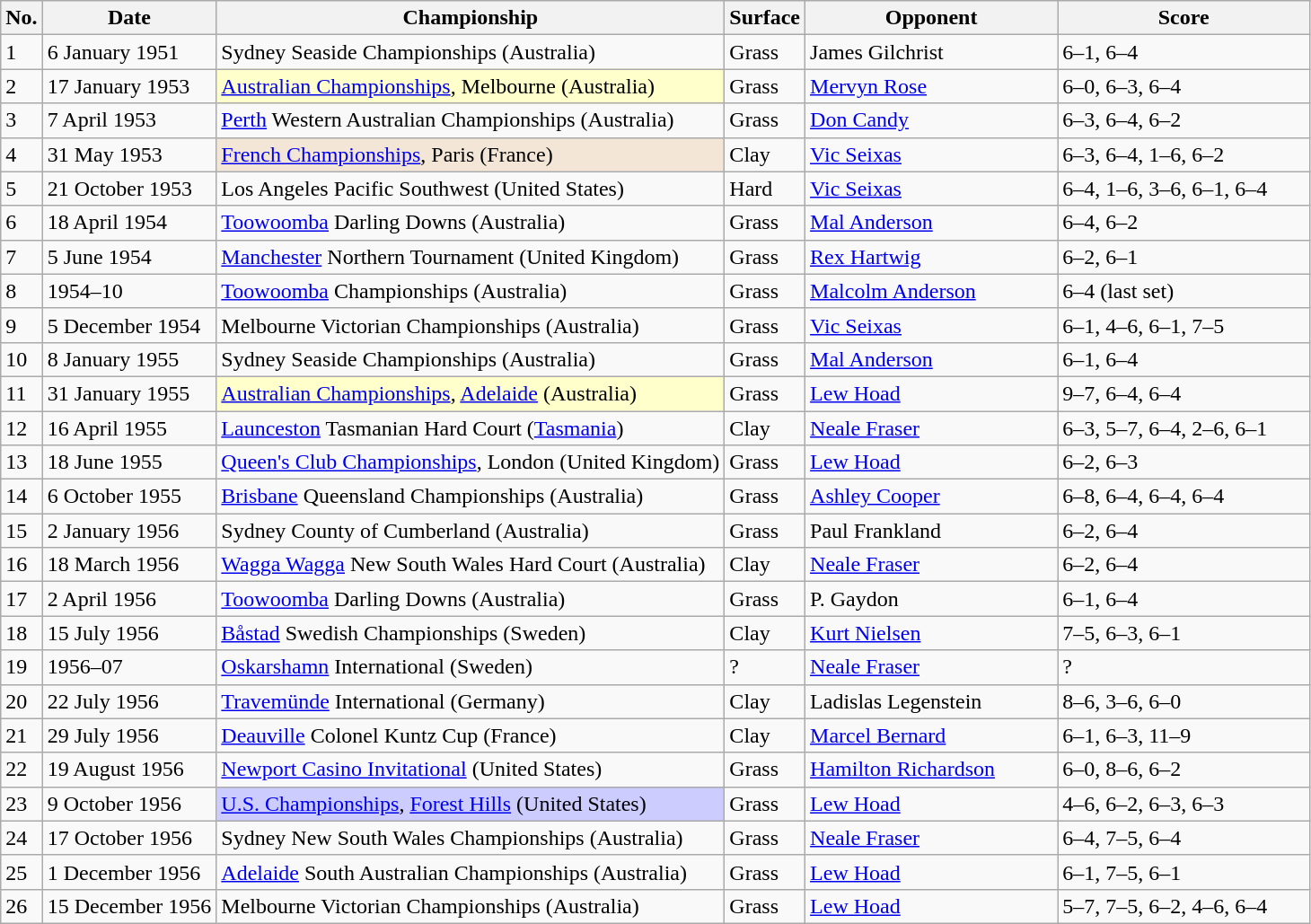<table class="sortable wikitable">
<tr>
<th>No.</th>
<th>Date</th>
<th>Championship</th>
<th>Surface</th>
<th width=180>Opponent</th>
<th style="width:180px" class="unsortable">Score</th>
</tr>
<tr>
<td>1</td>
<td>6 January 1951</td>
<td>Sydney Seaside Championships (Australia)</td>
<td>Grass</td>
<td> James Gilchrist</td>
<td>6–1, 6–4</td>
</tr>
<tr>
<td>2</td>
<td>17 January 1953</td>
<td bgcolor=#FFFFCC><a href='#'>Australian Championships</a>, Melbourne (Australia)</td>
<td>Grass</td>
<td> <a href='#'>Mervyn Rose</a></td>
<td>6–0, 6–3, 6–4</td>
</tr>
<tr>
<td>3</td>
<td>7 April 1953</td>
<td><a href='#'>Perth</a> Western Australian Championships (Australia)</td>
<td>Grass</td>
<td> <a href='#'>Don Candy</a></td>
<td>6–3, 6–4, 6–2</td>
</tr>
<tr>
<td>4</td>
<td>31 May 1953</td>
<td style="background:#f3e6d7;"><a href='#'>French Championships</a>, Paris (France)</td>
<td>Clay</td>
<td> <a href='#'>Vic Seixas</a></td>
<td>6–3, 6–4, 1–6, 6–2</td>
</tr>
<tr>
<td>5</td>
<td>21 October 1953</td>
<td>Los Angeles Pacific Southwest (United States)</td>
<td>Hard</td>
<td> <a href='#'>Vic Seixas</a></td>
<td>6–4, 1–6, 3–6, 6–1, 6–4</td>
</tr>
<tr>
<td>6</td>
<td>18 April 1954</td>
<td><a href='#'>Toowoomba</a> Darling Downs (Australia)</td>
<td>Grass</td>
<td> <a href='#'>Mal Anderson</a></td>
<td>6–4, 6–2</td>
</tr>
<tr>
<td>7</td>
<td>5 June 1954</td>
<td><a href='#'>Manchester</a> Northern Tournament (United Kingdom)</td>
<td>Grass</td>
<td> <a href='#'>Rex Hartwig</a></td>
<td>6–2, 6–1</td>
</tr>
<tr>
<td>8</td>
<td>1954–10</td>
<td><a href='#'>Toowoomba</a> Championships (Australia)</td>
<td>Grass</td>
<td> <a href='#'>Malcolm Anderson</a></td>
<td>6–4 (last set)</td>
</tr>
<tr>
<td>9</td>
<td>5 December 1954</td>
<td>Melbourne Victorian Championships (Australia)</td>
<td>Grass</td>
<td> <a href='#'>Vic Seixas</a></td>
<td>6–1, 4–6, 6–1, 7–5</td>
</tr>
<tr>
<td>10</td>
<td>8 January 1955</td>
<td>Sydney Seaside Championships (Australia)</td>
<td>Grass</td>
<td> <a href='#'>Mal Anderson</a></td>
<td>6–1, 6–4</td>
</tr>
<tr>
<td>11</td>
<td>31 January 1955</td>
<td bgcolor=#FFFFCC><a href='#'>Australian Championships</a>, <a href='#'>Adelaide</a> (Australia)</td>
<td>Grass</td>
<td> <a href='#'>Lew Hoad</a></td>
<td>9–7, 6–4, 6–4</td>
</tr>
<tr>
<td>12</td>
<td>16 April 1955</td>
<td><a href='#'>Launceston</a> Tasmanian Hard Court (<a href='#'>Tasmania</a>)</td>
<td>Clay</td>
<td> <a href='#'>Neale Fraser</a></td>
<td>6–3, 5–7, 6–4, 2–6, 6–1</td>
</tr>
<tr>
<td>13</td>
<td>18 June 1955</td>
<td><a href='#'>Queen's Club Championships</a>, London (United Kingdom)</td>
<td>Grass</td>
<td> <a href='#'>Lew Hoad</a></td>
<td>6–2, 6–3</td>
</tr>
<tr>
<td>14</td>
<td>6 October 1955</td>
<td><a href='#'>Brisbane</a> Queensland Championships (Australia)</td>
<td>Grass</td>
<td> <a href='#'>Ashley Cooper</a></td>
<td>6–8, 6–4, 6–4, 6–4</td>
</tr>
<tr>
<td>15</td>
<td>2 January 1956</td>
<td>Sydney County of Cumberland (Australia)</td>
<td>Grass</td>
<td> Paul Frankland</td>
<td>6–2, 6–4</td>
</tr>
<tr>
<td>16</td>
<td>18 March 1956</td>
<td><a href='#'>Wagga Wagga</a> New South Wales Hard Court (Australia)</td>
<td>Clay</td>
<td> <a href='#'>Neale Fraser</a></td>
<td>6–2, 6–4</td>
</tr>
<tr>
<td>17</td>
<td>2 April 1956</td>
<td><a href='#'>Toowoomba</a> Darling Downs (Australia)</td>
<td>Grass</td>
<td> P. Gaydon</td>
<td>6–1, 6–4</td>
</tr>
<tr>
<td>18</td>
<td>15 July 1956</td>
<td><a href='#'>Båstad</a> Swedish Championships (Sweden)</td>
<td>Clay</td>
<td> <a href='#'>Kurt Nielsen</a></td>
<td>7–5, 6–3, 6–1</td>
</tr>
<tr>
<td>19</td>
<td>1956–07</td>
<td><a href='#'>Oskarshamn</a> International (Sweden)</td>
<td>?</td>
<td> <a href='#'>Neale Fraser</a></td>
<td>?</td>
</tr>
<tr>
<td>20</td>
<td>22 July 1956</td>
<td><a href='#'>Travemünde</a> International (Germany)</td>
<td>Clay</td>
<td> Ladislas Legenstein</td>
<td>8–6, 3–6, 6–0</td>
</tr>
<tr>
<td>21</td>
<td>29 July 1956</td>
<td><a href='#'>Deauville</a> Colonel Kuntz Cup (France)</td>
<td>Clay</td>
<td> <a href='#'>Marcel Bernard</a></td>
<td>6–1, 6–3, 11–9</td>
</tr>
<tr>
<td>22</td>
<td>19 August 1956</td>
<td><a href='#'>Newport Casino Invitational</a> (United States)</td>
<td>Grass</td>
<td> <a href='#'>Hamilton Richardson</a></td>
<td>6–0, 8–6, 6–2</td>
</tr>
<tr>
<td>23</td>
<td>9 October 1956</td>
<td bgcolor="#CCCCFF"><a href='#'>U.S. Championships</a>, <a href='#'>Forest Hills</a> (United States)</td>
<td>Grass</td>
<td> <a href='#'>Lew Hoad</a></td>
<td>4–6, 6–2, 6–3, 6–3</td>
</tr>
<tr>
<td>24</td>
<td>17 October 1956</td>
<td>Sydney New South Wales Championships (Australia)</td>
<td>Grass</td>
<td> <a href='#'>Neale Fraser</a></td>
<td>6–4, 7–5, 6–4</td>
</tr>
<tr>
<td>25</td>
<td>1 December 1956</td>
<td><a href='#'>Adelaide</a> South Australian Championships (Australia)</td>
<td>Grass</td>
<td> <a href='#'>Lew Hoad</a></td>
<td>6–1, 7–5, 6–1</td>
</tr>
<tr>
<td>26</td>
<td>15 December 1956</td>
<td>Melbourne Victorian Championships (Australia)</td>
<td>Grass</td>
<td> <a href='#'>Lew Hoad</a></td>
<td>5–7, 7–5, 6–2, 4–6, 6–4</td>
</tr>
</table>
